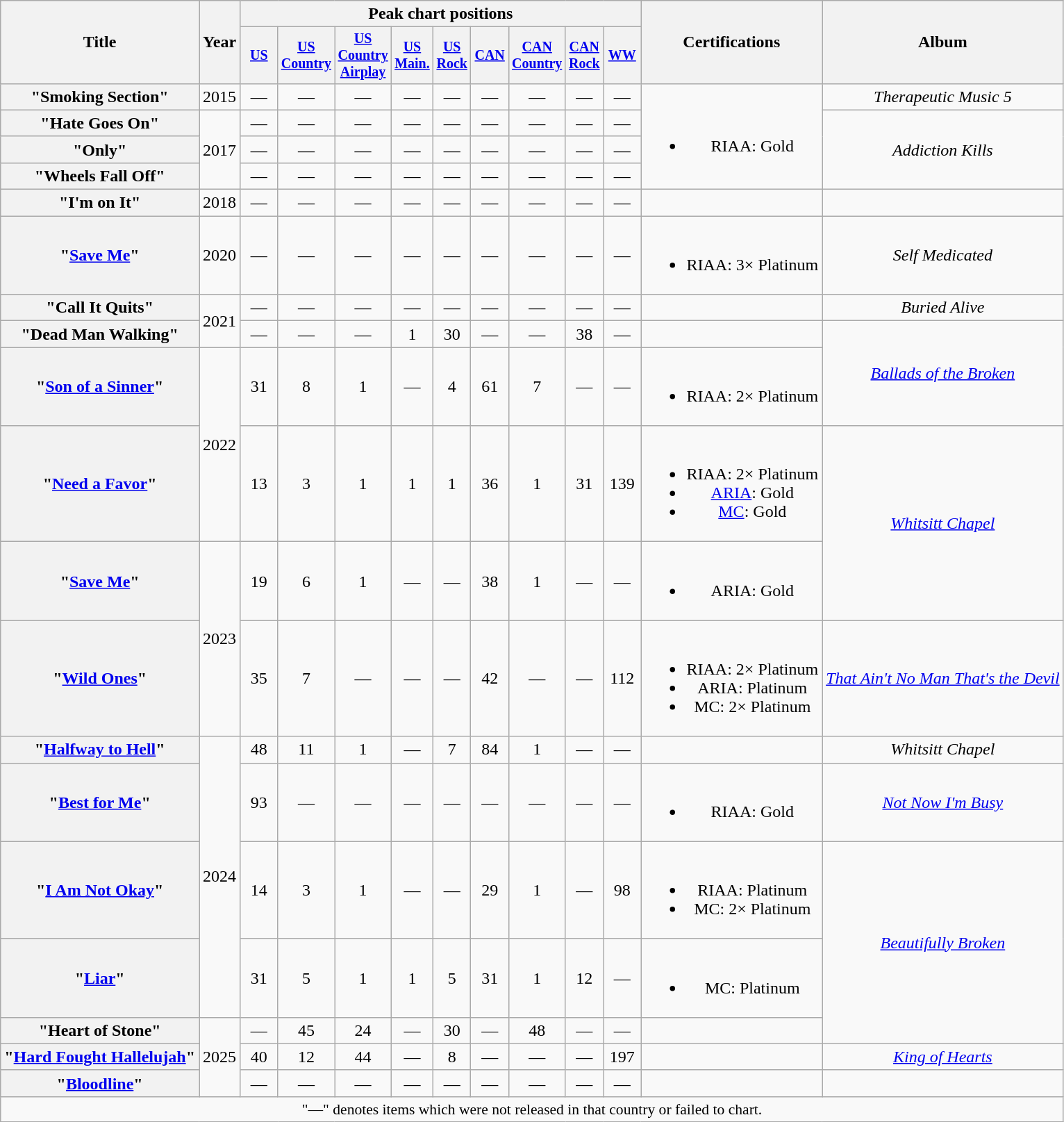<table class="wikitable plainrowheaders" style="text-align:center;">
<tr>
<th scope="col" rowspan="2">Title</th>
<th scope="col" rowspan="2">Year</th>
<th scope="col" colspan="9">Peak chart positions</th>
<th scope="col" rowspan="2">Certifications</th>
<th scope="col" rowspan="2">Album</th>
</tr>
<tr style="font-size:smaller">
<th scope="col" style="width:30px;"><a href='#'>US</a><br></th>
<th scope="col" style="width:30px;"><a href='#'>US<br>Country</a><br></th>
<th scope="col" style="width:30px;"><a href='#'>US<br>Country Airplay</a><br></th>
<th scope="col" style="width:30px;"><a href='#'>US<br>Main.</a><br></th>
<th scope="col" style="width:30px;"><a href='#'>US<br>Rock</a><br></th>
<th scope="col" style="width:30px;"><a href='#'>CAN</a><br></th>
<th scope="col" style="width:30px;"><a href='#'>CAN Country</a><br></th>
<th scope="col" style="width:30px;"><a href='#'>CAN<br>Rock</a><br></th>
<th scope="col" style="width:30px;"><a href='#'>WW</a><br></th>
</tr>
<tr>
<th scope="row">"Smoking Section"</th>
<td>2015</td>
<td>—</td>
<td>—</td>
<td>—</td>
<td>—</td>
<td>—</td>
<td>—</td>
<td>—</td>
<td>—</td>
<td>—</td>
<td rowspan="4"><br><ul><li>RIAA: Gold</li></ul></td>
<td><em>Therapeutic Music 5</em></td>
</tr>
<tr>
<th scope="row">"Hate Goes On"</th>
<td rowspan="3">2017</td>
<td>—</td>
<td>—</td>
<td>—</td>
<td>—</td>
<td>—</td>
<td>—</td>
<td>—</td>
<td>—</td>
<td>—</td>
<td rowspan="3"><em>Addiction Kills</em></td>
</tr>
<tr>
<th scope="row">"Only"</th>
<td>—</td>
<td>—</td>
<td>—</td>
<td>—</td>
<td>—</td>
<td>—</td>
<td>—</td>
<td>—</td>
<td>—</td>
</tr>
<tr>
<th scope="row">"Wheels Fall Off"</th>
<td>—</td>
<td>—</td>
<td>—</td>
<td>—</td>
<td>—</td>
<td>—</td>
<td>—</td>
<td>—</td>
<td>—</td>
</tr>
<tr>
<th scope="row">"I'm on It"<br></th>
<td>2018</td>
<td>—</td>
<td>—</td>
<td>—</td>
<td>—</td>
<td>—</td>
<td>—</td>
<td>—</td>
<td>—</td>
<td>—</td>
<td></td>
<td></td>
</tr>
<tr>
<th scope="row">"<a href='#'>Save Me</a>"</th>
<td>2020</td>
<td>—</td>
<td>—</td>
<td>—</td>
<td>—</td>
<td>—</td>
<td>—</td>
<td>—</td>
<td>—</td>
<td>—</td>
<td><br><ul><li>RIAA: 3× Platinum</li></ul></td>
<td><em>Self Medicated</em></td>
</tr>
<tr>
<th scope="row">"Call It Quits"<br></th>
<td rowspan="2">2021</td>
<td>—</td>
<td>—</td>
<td>—</td>
<td>—</td>
<td>—</td>
<td>—</td>
<td>—</td>
<td>—</td>
<td>—</td>
<td></td>
<td><em>Buried Alive</em></td>
</tr>
<tr>
<th scope="row">"Dead Man Walking"</th>
<td>—</td>
<td>—</td>
<td>—</td>
<td>1</td>
<td>30</td>
<td>—</td>
<td>—</td>
<td>38</td>
<td>—</td>
<td></td>
<td rowspan="2"><em><a href='#'>Ballads of the Broken</a></em></td>
</tr>
<tr>
<th scope="row">"<a href='#'>Son of a Sinner</a>"</th>
<td rowspan="2">2022</td>
<td>31</td>
<td>8</td>
<td>1</td>
<td>—</td>
<td>4</td>
<td>61</td>
<td>7</td>
<td>—</td>
<td>—</td>
<td><br><ul><li>RIAA: 2× Platinum</li></ul></td>
</tr>
<tr>
<th scope="row">"<a href='#'>Need a Favor</a>"</th>
<td>13</td>
<td>3</td>
<td>1</td>
<td>1</td>
<td>1</td>
<td>36</td>
<td>1</td>
<td>31</td>
<td>139</td>
<td><br><ul><li>RIAA: 2× Platinum</li><li><a href='#'>ARIA</a>: Gold</li><li><a href='#'>MC</a>: Gold</li></ul></td>
<td rowspan="2"><em><a href='#'>Whitsitt Chapel</a></em></td>
</tr>
<tr>
<th scope="row">"<a href='#'>Save Me</a>"<br></th>
<td rowspan="2">2023</td>
<td>19</td>
<td>6</td>
<td>1</td>
<td>—</td>
<td>—</td>
<td>38</td>
<td>1</td>
<td>—</td>
<td>—</td>
<td><br><ul><li>ARIA: Gold</li></ul></td>
</tr>
<tr>
<th scope="row">"<a href='#'>Wild Ones</a>"<br></th>
<td>35</td>
<td>7</td>
<td>—</td>
<td>—</td>
<td>—</td>
<td>42</td>
<td>—</td>
<td>—</td>
<td>112</td>
<td><br><ul><li>RIAA: 2× Platinum</li><li>ARIA: Platinum</li><li>MC: 2× Platinum</li></ul></td>
<td><em><a href='#'>That Ain't No Man That's the Devil</a></em></td>
</tr>
<tr>
<th scope="row">"<a href='#'>Halfway to Hell</a>"</th>
<td rowspan="4">2024</td>
<td>48</td>
<td>11</td>
<td>1</td>
<td>—</td>
<td>7</td>
<td>84</td>
<td>1</td>
<td>—</td>
<td>—</td>
<td></td>
<td><em>Whitsitt Chapel</em></td>
</tr>
<tr>
<th scope="row">"<a href='#'>Best for Me</a>"<br></th>
<td>93</td>
<td>—</td>
<td>—</td>
<td>—</td>
<td>—</td>
<td>—</td>
<td>—</td>
<td>—</td>
<td>—</td>
<td><br><ul><li>RIAA: Gold</li></ul></td>
<td><em><a href='#'>Not Now I'm Busy</a></em></td>
</tr>
<tr>
<th scope="row">"<a href='#'>I Am Not Okay</a>"</th>
<td>14</td>
<td>3</td>
<td>1</td>
<td>—</td>
<td>—</td>
<td>29</td>
<td>1</td>
<td>—</td>
<td>98</td>
<td><br><ul><li>RIAA: Platinum</li><li>MC: 2× Platinum</li></ul></td>
<td rowspan="3"><em><a href='#'>Beautifully Broken</a></em></td>
</tr>
<tr>
<th scope="row">"<a href='#'>Liar</a>"</th>
<td>31</td>
<td>5</td>
<td>1</td>
<td>1</td>
<td>5</td>
<td>31</td>
<td>1</td>
<td>12</td>
<td>—</td>
<td><br><ul><li>MC: Platinum</li></ul></td>
</tr>
<tr>
<th scope="row">"Heart of Stone"</th>
<td rowspan="3">2025</td>
<td>—</td>
<td>45</td>
<td>24</td>
<td>—</td>
<td>30</td>
<td>—</td>
<td>48</td>
<td>—</td>
<td>—</td>
<td></td>
</tr>
<tr>
<th scope="row">"<a href='#'>Hard Fought Hallelujah</a>"<br></th>
<td>40</td>
<td>12</td>
<td>44</td>
<td>—</td>
<td>8</td>
<td>—</td>
<td>—</td>
<td>—</td>
<td>197</td>
<td></td>
<td><em><a href='#'>King of Hearts</a></em></td>
</tr>
<tr>
<th scope="row">"<a href='#'>Bloodline</a>"<br></th>
<td>—</td>
<td>—</td>
<td>—</td>
<td>—</td>
<td>—</td>
<td>—</td>
<td>—</td>
<td>—</td>
<td>—</td>
<td></td>
<td></td>
</tr>
<tr>
<td colspan="16" style="font-size:90%;">"—" denotes items which were not released in that country or failed to chart.</td>
</tr>
</table>
